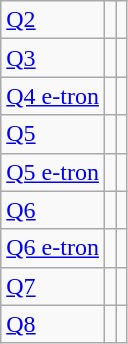<table class="wikitable">
<tr>
<td><a href='#'>Q2</a></td>
<td></td>
<td></td>
</tr>
<tr>
<td><a href='#'>Q3</a></td>
<td></td>
<td></td>
</tr>
<tr>
<td><a href='#'>Q4 e-tron</a></td>
<td></td>
<td></td>
</tr>
<tr>
<td><a href='#'>Q5</a></td>
<td></td>
<td></td>
</tr>
<tr>
<td><a href='#'>Q5 e-tron</a></td>
<td></td>
<td></td>
</tr>
<tr>
<td><a href='#'>Q6</a></td>
<td></td>
<td></td>
</tr>
<tr>
<td><a href='#'>Q6 e-tron</a></td>
<td></td>
<td></td>
</tr>
<tr>
<td><a href='#'>Q7</a></td>
<td></td>
<td></td>
</tr>
<tr>
<td><a href='#'>Q8</a></td>
<td></td>
<td></td>
</tr>
</table>
